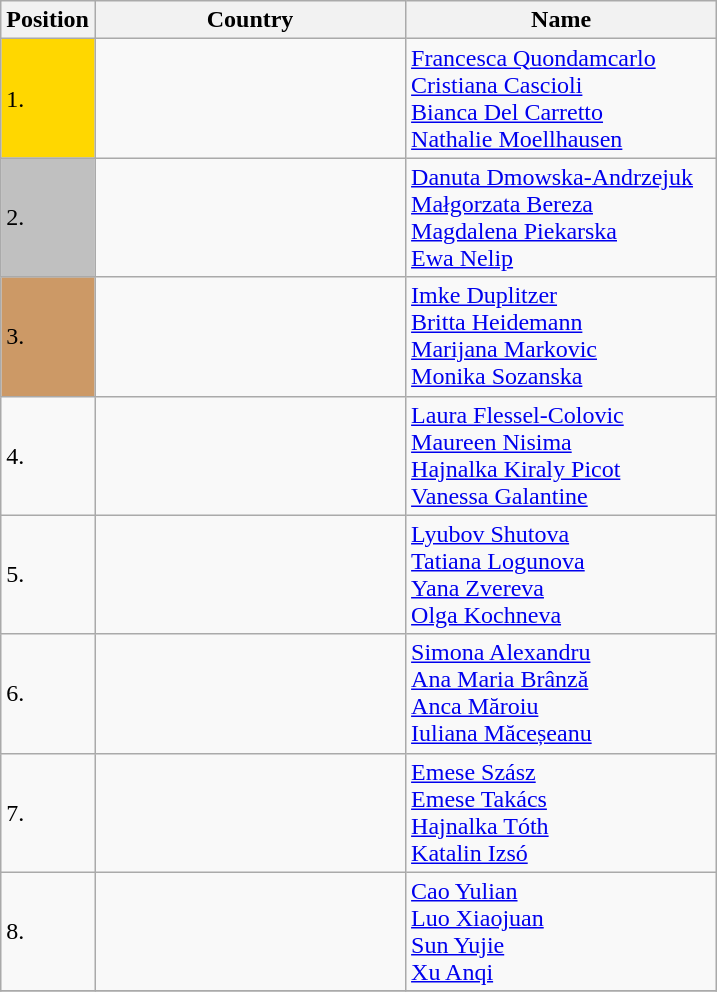<table class="wikitable">
<tr>
<th width="10">Position</th>
<th width="200">Country</th>
<th width="200">Name</th>
</tr>
<tr>
<td bgcolor="gold">1.</td>
<td></td>
<td><a href='#'>Francesca Quondamcarlo</a> <br> <a href='#'>Cristiana Cascioli</a> <br> <a href='#'>Bianca Del Carretto</a><br> <a href='#'>Nathalie Moellhausen</a></td>
</tr>
<tr>
<td bgcolor="silver">2.</td>
<td></td>
<td><a href='#'> Danuta Dmowska-Andrzejuk</a> <br> <a href='#'>Małgorzata Bereza</a><br> <a href='#'>Magdalena Piekarska</a> <br> <a href='#'>Ewa Nelip</a></td>
</tr>
<tr>
<td bgcolor="#CC9966">3.</td>
<td></td>
<td><a href='#'>Imke Duplitzer</a> <br> <a href='#'>Britta Heidemann</a> <br> <a href='#'>Marijana Markovic</a><br> <a href='#'>Monika Sozanska</a></td>
</tr>
<tr>
<td>4.</td>
<td></td>
<td><a href='#'>Laura Flessel-Colovic</a> <br> <a href='#'>Maureen Nisima</a> <br> <a href='#'>Hajnalka Kiraly Picot</a> <br> <a href='#'>Vanessa Galantine</a></td>
</tr>
<tr>
<td>5.</td>
<td></td>
<td><a href='#'>Lyubov Shutova</a> <br> <a href='#'>Tatiana Logunova</a> <br> <a href='#'>Yana Zvereva</a> <br> <a href='#'>Olga Kochneva</a></td>
</tr>
<tr>
<td>6.</td>
<td></td>
<td><a href='#'>Simona Alexandru</a> <br> <a href='#'>Ana Maria Brânză</a> <br> <a href='#'>Anca Măroiu</a> <br> <a href='#'>Iuliana Măceșeanu</a></td>
</tr>
<tr>
<td>7.</td>
<td></td>
<td><a href='#'>Emese Szász</a> <br> <a href='#'>Emese Takács</a> <br> <a href='#'>Hajnalka Tóth</a> <br> <a href='#'>Katalin Izsó</a></td>
</tr>
<tr>
<td>8.</td>
<td></td>
<td><a href='#'>Cao Yulian</a> <br> <a href='#'>Luo Xiaojuan</a> <br> <a href='#'>Sun Yujie</a> <br> <a href='#'>Xu Anqi</a></td>
</tr>
<tr>
</tr>
</table>
